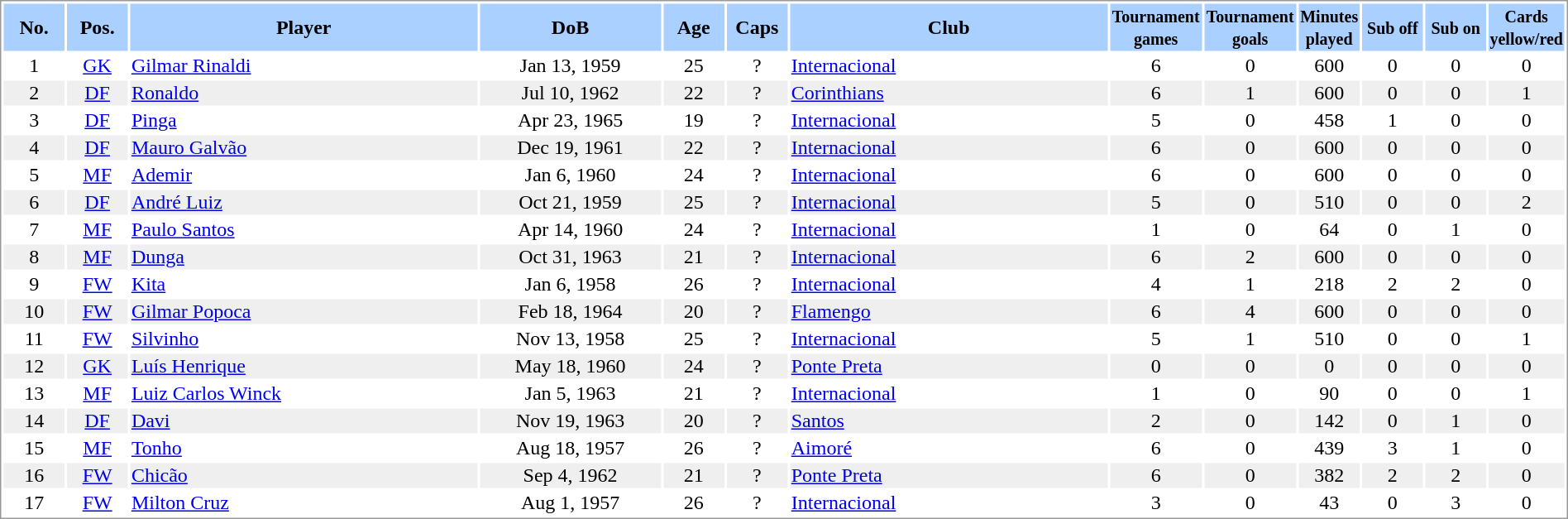<table border="0" width="100%" style="border: 1px solid #999; background-color:#FFFFFF; text-align:center">
<tr align="center" bgcolor="#AAD0FF">
<th width=4%>No.</th>
<th width=4%>Pos.</th>
<th width=23%>Player</th>
<th width=12%>DoB</th>
<th width=4%>Age</th>
<th width=4%>Caps</th>
<th width=21%>Club</th>
<th width=6%><small>Tournament<br>games</small></th>
<th width=6%><small>Tournament<br>goals</small></th>
<th width=4%><small>Minutes<br>played</small></th>
<th width=4%><small>Sub off</small></th>
<th width=4%><small>Sub on</small></th>
<th width=4%><small>Cards<br>yellow/red</small></th>
</tr>
<tr>
<td>1</td>
<td><a href='#'>GK</a></td>
<td align="left"><a href='#'>Gilmar Rinaldi</a></td>
<td>Jan 13, 1959</td>
<td>25</td>
<td>?</td>
<td align="left"> <a href='#'>Internacional</a></td>
<td>6</td>
<td>0</td>
<td>600</td>
<td>0</td>
<td>0</td>
<td>0</td>
</tr>
<tr bgcolor="#EFEFEF">
<td>2</td>
<td><a href='#'>DF</a></td>
<td align="left"><a href='#'>Ronaldo</a></td>
<td>Jul 10, 1962</td>
<td>22</td>
<td>?</td>
<td align="left"> <a href='#'>Corinthians</a></td>
<td>6</td>
<td>1</td>
<td>600</td>
<td>0</td>
<td>0</td>
<td>1</td>
</tr>
<tr>
<td>3</td>
<td><a href='#'>DF</a></td>
<td align="left"><a href='#'>Pinga</a></td>
<td>Apr 23, 1965</td>
<td>19</td>
<td>?</td>
<td align="left"> <a href='#'>Internacional</a></td>
<td>5</td>
<td>0</td>
<td>458</td>
<td>1</td>
<td>0</td>
<td>0</td>
</tr>
<tr bgcolor="#EFEFEF">
<td>4</td>
<td><a href='#'>DF</a></td>
<td align="left"><a href='#'>Mauro Galvão</a></td>
<td>Dec 19, 1961</td>
<td>22</td>
<td>?</td>
<td align="left"> <a href='#'>Internacional</a></td>
<td>6</td>
<td>0</td>
<td>600</td>
<td>0</td>
<td>0</td>
<td>0</td>
</tr>
<tr>
<td>5</td>
<td><a href='#'>MF</a></td>
<td align="left"><a href='#'>Ademir</a></td>
<td>Jan 6, 1960</td>
<td>24</td>
<td>?</td>
<td align="left"> <a href='#'>Internacional</a></td>
<td>6</td>
<td>0</td>
<td>600</td>
<td>0</td>
<td>0</td>
<td>0</td>
</tr>
<tr bgcolor="#EFEFEF">
<td>6</td>
<td><a href='#'>DF</a></td>
<td align="left"><a href='#'>André Luiz</a></td>
<td>Oct 21, 1959</td>
<td>25</td>
<td>?</td>
<td align="left"> <a href='#'>Internacional</a></td>
<td>5</td>
<td>0</td>
<td>510</td>
<td>0</td>
<td>0</td>
<td>2</td>
</tr>
<tr>
<td>7</td>
<td><a href='#'>MF</a></td>
<td align="left"><a href='#'>Paulo Santos</a></td>
<td>Apr 14, 1960</td>
<td>24</td>
<td>?</td>
<td align="left"> <a href='#'>Internacional</a></td>
<td>1</td>
<td>0</td>
<td>64</td>
<td>0</td>
<td>1</td>
<td>0</td>
</tr>
<tr bgcolor="#EFEFEF">
<td>8</td>
<td><a href='#'>MF</a></td>
<td align="left"><a href='#'>Dunga</a></td>
<td>Oct 31, 1963</td>
<td>21</td>
<td>?</td>
<td align="left"> <a href='#'>Internacional</a></td>
<td>6</td>
<td>2</td>
<td>600</td>
<td>0</td>
<td>0</td>
<td>0</td>
</tr>
<tr>
<td>9</td>
<td><a href='#'>FW</a></td>
<td align="left"><a href='#'>Kita</a></td>
<td>Jan 6, 1958</td>
<td>26</td>
<td>?</td>
<td align="left"> <a href='#'>Internacional</a></td>
<td>4</td>
<td>1</td>
<td>218</td>
<td>2</td>
<td>2</td>
<td>0</td>
</tr>
<tr bgcolor="#EFEFEF">
<td>10</td>
<td><a href='#'>FW</a></td>
<td align="left"><a href='#'>Gilmar Popoca</a></td>
<td>Feb 18, 1964</td>
<td>20</td>
<td>?</td>
<td align="left"> <a href='#'>Flamengo</a></td>
<td>6</td>
<td>4</td>
<td>600</td>
<td>0</td>
<td>0</td>
<td>0</td>
</tr>
<tr>
<td>11</td>
<td><a href='#'>FW</a></td>
<td align="left"><a href='#'>Silvinho</a></td>
<td>Nov 13, 1958</td>
<td>25</td>
<td>?</td>
<td align="left"> <a href='#'>Internacional</a></td>
<td>5</td>
<td>1</td>
<td>510</td>
<td>0</td>
<td>0</td>
<td>1</td>
</tr>
<tr bgcolor="#EFEFEF">
<td>12</td>
<td><a href='#'>GK</a></td>
<td align="left"><a href='#'>Luís Henrique</a></td>
<td>May 18, 1960</td>
<td>24</td>
<td>?</td>
<td align="left"> <a href='#'>Ponte Preta</a></td>
<td>0</td>
<td>0</td>
<td>0</td>
<td>0</td>
<td>0</td>
<td>0</td>
</tr>
<tr>
<td>13</td>
<td><a href='#'>MF</a></td>
<td align="left"><a href='#'>Luiz Carlos Winck</a></td>
<td>Jan 5, 1963</td>
<td>21</td>
<td>?</td>
<td align="left"> <a href='#'>Internacional</a></td>
<td>1</td>
<td>0</td>
<td>90</td>
<td>0</td>
<td>0</td>
<td>1</td>
</tr>
<tr bgcolor="#EFEFEF">
<td>14</td>
<td><a href='#'>DF</a></td>
<td align="left"><a href='#'>Davi</a></td>
<td>Nov 19, 1963</td>
<td>20</td>
<td>?</td>
<td align="left"> <a href='#'>Santos</a></td>
<td>2</td>
<td>0</td>
<td>142</td>
<td>0</td>
<td>1</td>
<td>0</td>
</tr>
<tr>
<td>15</td>
<td><a href='#'>MF</a></td>
<td align="left"><a href='#'>Tonho</a></td>
<td>Aug 18, 1957</td>
<td>26</td>
<td>?</td>
<td align="left"> <a href='#'>Aimoré</a></td>
<td>6</td>
<td>0</td>
<td>439</td>
<td>3</td>
<td>1</td>
<td>0</td>
</tr>
<tr bgcolor="#EFEFEF">
<td>16</td>
<td><a href='#'>FW</a></td>
<td align="left"><a href='#'>Chicão</a></td>
<td>Sep 4, 1962</td>
<td>21</td>
<td>?</td>
<td align="left"> <a href='#'>Ponte Preta</a></td>
<td>6</td>
<td>0</td>
<td>382</td>
<td>2</td>
<td>2</td>
<td>0</td>
</tr>
<tr>
<td>17</td>
<td><a href='#'>FW</a></td>
<td align="left"><a href='#'>Milton Cruz</a></td>
<td>Aug 1, 1957</td>
<td>26</td>
<td>?</td>
<td align="left"> <a href='#'>Internacional</a></td>
<td>3</td>
<td>0</td>
<td>43</td>
<td>0</td>
<td>3</td>
<td>0</td>
</tr>
</table>
